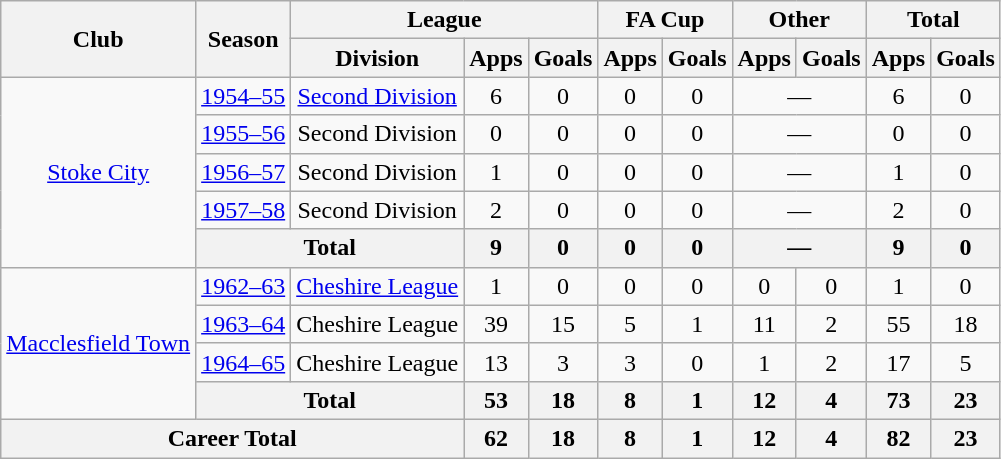<table class="wikitable" style="text-align: center;">
<tr>
<th rowspan="2">Club</th>
<th rowspan="2">Season</th>
<th colspan="3">League</th>
<th colspan="2">FA Cup</th>
<th colspan="2">Other</th>
<th colspan="2">Total</th>
</tr>
<tr>
<th>Division</th>
<th>Apps</th>
<th>Goals</th>
<th>Apps</th>
<th>Goals</th>
<th>Apps</th>
<th>Goals</th>
<th>Apps</th>
<th>Goals</th>
</tr>
<tr>
<td rowspan=5><a href='#'>Stoke City</a></td>
<td><a href='#'>1954–55</a></td>
<td><a href='#'>Second Division</a></td>
<td>6</td>
<td>0</td>
<td>0</td>
<td>0</td>
<td colspan="2">—</td>
<td>6</td>
<td>0</td>
</tr>
<tr>
<td><a href='#'>1955–56</a></td>
<td>Second Division</td>
<td>0</td>
<td>0</td>
<td>0</td>
<td>0</td>
<td colspan="2">—</td>
<td>0</td>
<td>0</td>
</tr>
<tr>
<td><a href='#'>1956–57</a></td>
<td>Second Division</td>
<td>1</td>
<td>0</td>
<td>0</td>
<td>0</td>
<td colspan="2">—</td>
<td>1</td>
<td>0</td>
</tr>
<tr>
<td><a href='#'>1957–58</a></td>
<td>Second Division</td>
<td>2</td>
<td>0</td>
<td>0</td>
<td>0</td>
<td colspan="2">—</td>
<td>2</td>
<td>0</td>
</tr>
<tr>
<th colspan=2>Total</th>
<th>9</th>
<th>0</th>
<th>0</th>
<th>0</th>
<th colspan="2">—</th>
<th>9</th>
<th>0</th>
</tr>
<tr>
<td rowspan=4><a href='#'>Macclesfield Town</a></td>
<td><a href='#'>1962–63</a></td>
<td><a href='#'>Cheshire League</a></td>
<td>1</td>
<td>0</td>
<td>0</td>
<td>0</td>
<td>0</td>
<td>0</td>
<td>1</td>
<td>0</td>
</tr>
<tr>
<td><a href='#'>1963–64</a></td>
<td>Cheshire League</td>
<td>39</td>
<td>15</td>
<td>5</td>
<td>1</td>
<td>11</td>
<td>2</td>
<td>55</td>
<td>18</td>
</tr>
<tr>
<td><a href='#'>1964–65</a></td>
<td>Cheshire League</td>
<td>13</td>
<td>3</td>
<td>3</td>
<td>0</td>
<td>1</td>
<td>2</td>
<td>17</td>
<td>5</td>
</tr>
<tr>
<th colspan=2>Total</th>
<th>53</th>
<th>18</th>
<th>8</th>
<th>1</th>
<th>12</th>
<th>4</th>
<th>73</th>
<th>23</th>
</tr>
<tr>
<th colspan="3">Career Total</th>
<th>62</th>
<th>18</th>
<th>8</th>
<th>1</th>
<th>12</th>
<th>4</th>
<th>82</th>
<th>23</th>
</tr>
</table>
